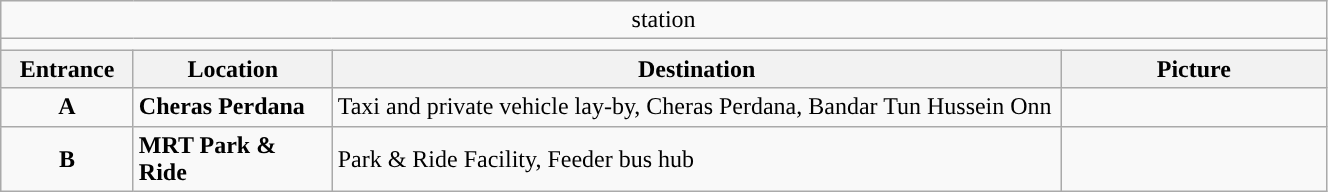<table class="wikitable" style="width:70%">
<tr>
<td colspan="4" align="center"> station</td>
</tr>
<tr>
<td colspan="4" align="center"></td>
</tr>
<tr>
<th style="width:10%">Entrance</th>
<th style="width:15%">Location</th>
<th style="width:55%">Destination</th>
<th style="width:20%">Picture</th>
</tr>
<tr>
<td align="center"><strong><span>A</span></strong></td>
<td><strong>Cheras Perdana</strong></td>
<td>Taxi and private vehicle lay-by, Cheras Perdana, Bandar Tun Hussein Onn</td>
<td></td>
</tr>
<tr>
<td align="center"><strong><span>B</span></strong></td>
<td><strong>MRT Park & Ride</strong></td>
<td>Park & Ride Facility, Feeder bus hub</td>
<td></td>
</tr>
</table>
